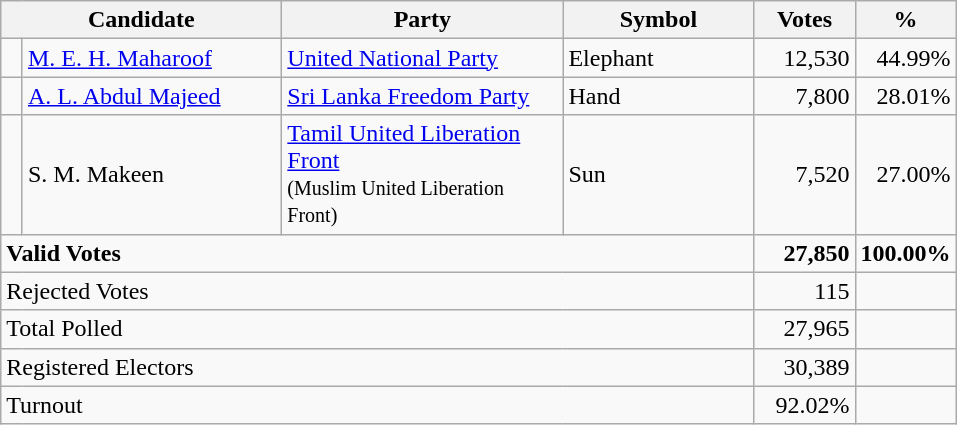<table class="wikitable" border="1" style="text-align:right;">
<tr>
<th align=left colspan=2 width="180">Candidate</th>
<th align=left width="180">Party</th>
<th align=left width="120">Symbol</th>
<th align=left width="60">Votes</th>
<th align=left width="60">%</th>
</tr>
<tr>
<td bgcolor=> </td>
<td align=left><a href='#'>M. E. H. Maharoof</a></td>
<td align=left><a href='#'>United National Party</a></td>
<td align=left>Elephant</td>
<td>12,530</td>
<td>44.99%</td>
</tr>
<tr>
<td bgcolor=> </td>
<td align=left><a href='#'>A. L. Abdul Majeed</a></td>
<td align=left><a href='#'>Sri Lanka Freedom Party</a></td>
<td align=left>Hand</td>
<td>7,800</td>
<td>28.01%</td>
</tr>
<tr>
<td bgcolor=> </td>
<td align=left>S. M. Makeen</td>
<td align=left><a href='#'>Tamil United Liberation Front</a><br><small>(Muslim United Liberation Front)</small></td>
<td align=left>Sun</td>
<td>7,520</td>
<td>27.00%</td>
</tr>
<tr>
<td align=left colspan=4><strong>Valid Votes</strong></td>
<td><strong>27,850</strong></td>
<td><strong>100.00%</strong></td>
</tr>
<tr>
<td align=left colspan=4>Rejected Votes</td>
<td>115</td>
<td></td>
</tr>
<tr>
<td align=left colspan=4>Total Polled</td>
<td>27,965</td>
<td></td>
</tr>
<tr>
<td align=left colspan=4>Registered Electors</td>
<td>30,389</td>
<td></td>
</tr>
<tr>
<td align=left colspan=4>Turnout</td>
<td>92.02%</td>
<td></td>
</tr>
</table>
